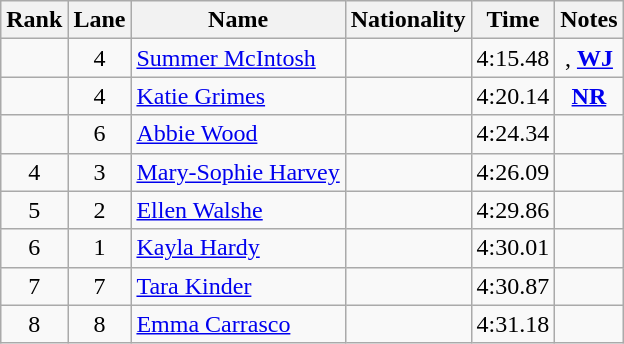<table class="wikitable sortable" style="text-align:center">
<tr>
<th>Rank</th>
<th>Lane</th>
<th>Name</th>
<th>Nationality</th>
<th>Time</th>
<th>Notes</th>
</tr>
<tr>
<td></td>
<td>4</td>
<td align=left><a href='#'>Summer McIntosh</a></td>
<td align=left></td>
<td>4:15.48</td>
<td>, <strong><a href='#'>WJ</a></strong></td>
</tr>
<tr>
<td></td>
<td>4</td>
<td align=left><a href='#'>Katie Grimes</a></td>
<td align=left></td>
<td>4:20.14</td>
<td><strong><a href='#'>NR</a></strong></td>
</tr>
<tr>
<td></td>
<td>6</td>
<td align=left><a href='#'>Abbie Wood</a></td>
<td align=left></td>
<td>4:24.34</td>
<td></td>
</tr>
<tr>
<td>4</td>
<td>3</td>
<td align=left><a href='#'>Mary-Sophie Harvey</a></td>
<td align=left></td>
<td>4:26.09</td>
<td></td>
</tr>
<tr>
<td>5</td>
<td>2</td>
<td align=left><a href='#'>Ellen Walshe</a></td>
<td align=left></td>
<td>4:29.86</td>
<td></td>
</tr>
<tr>
<td>6</td>
<td>1</td>
<td align=left><a href='#'>Kayla Hardy</a></td>
<td align=left></td>
<td>4:30.01</td>
<td></td>
</tr>
<tr>
<td>7</td>
<td>7</td>
<td align=left><a href='#'>Tara Kinder</a></td>
<td align=left></td>
<td>4:30.87</td>
<td></td>
</tr>
<tr>
<td>8</td>
<td>8</td>
<td align=left><a href='#'>Emma Carrasco</a></td>
<td align=left></td>
<td>4:31.18</td>
<td></td>
</tr>
</table>
